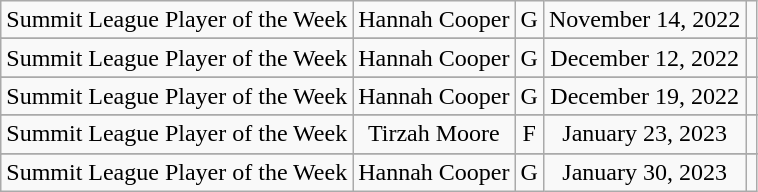<table class="wikitable" style="text-align: center;">
<tr align="center">
<td>Summit League Player of the Week</td>
<td>Hannah Cooper</td>
<td>G</td>
<td>November 14, 2022</td>
<td></td>
</tr>
<tr>
</tr>
<tr align="center">
<td>Summit League Player of the Week</td>
<td>Hannah Cooper</td>
<td>G</td>
<td>December 12, 2022</td>
<td></td>
</tr>
<tr>
</tr>
<tr align="center">
<td>Summit League Player of the Week</td>
<td>Hannah Cooper</td>
<td>G</td>
<td>December 19, 2022</td>
<td></td>
</tr>
<tr>
</tr>
<tr align="center">
<td>Summit League Player of the Week</td>
<td>Tirzah Moore</td>
<td>F</td>
<td>January 23, 2023</td>
<td></td>
</tr>
<tr>
</tr>
<tr align="center">
<td>Summit League Player of the Week</td>
<td>Hannah Cooper</td>
<td>G</td>
<td>January 30, 2023</td>
<td></td>
</tr>
</table>
